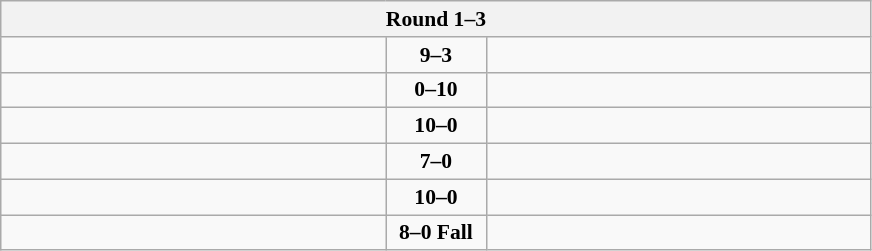<table class="wikitable" style="text-align: center; font-size:90% ">
<tr>
<th colspan="3">Round 1–3</th>
</tr>
<tr>
<td align="left" width="250"><strong></strong></td>
<td align="center" width="60"><strong>9–3</strong></td>
<td align="left" width="250"></td>
</tr>
<tr>
<td align="left" width="250"></td>
<td align="center" width="60"><strong>0–10</strong></td>
<td align="left" width="250"><strong></strong></td>
</tr>
<tr>
<td align="left" width="250"><strong></strong></td>
<td align="center" width="60"><strong>10–0</strong></td>
<td align="left" width="250"></td>
</tr>
<tr>
<td align="left" width="250"><strong></strong></td>
<td align="center" width="60"><strong>7–0</strong></td>
<td align="left" width="250"></td>
</tr>
<tr>
<td align="left" width="250"><strong></strong></td>
<td align="center" width="60"><strong>10–0</strong></td>
<td align="left" width="250"></td>
</tr>
<tr>
<td align="left" width="250"><strong></strong></td>
<td align="center" width="60"><strong>8–0 Fall</strong></td>
<td align="left" width="250"></td>
</tr>
</table>
